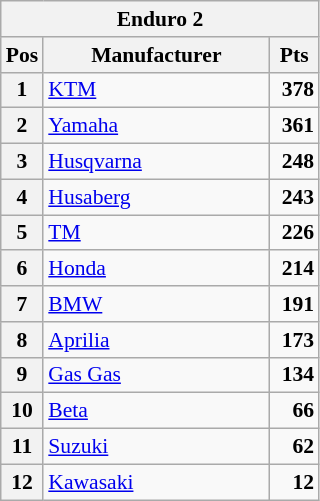<table class="wikitable" style="font-size: 90%;">
<tr>
<th colspan="3">Enduro 2</th>
</tr>
<tr>
<th>Pos</th>
<th style="width:10em">Manufacturer</th>
<th> Pts </th>
</tr>
<tr>
<th>1</th>
<td> <a href='#'>KTM</a></td>
<td align="right"><strong>378</strong></td>
</tr>
<tr>
<th>2</th>
<td> <a href='#'>Yamaha</a></td>
<td align="right"><strong>361</strong></td>
</tr>
<tr>
<th>3</th>
<td> <a href='#'>Husqvarna</a></td>
<td align="right"><strong>248</strong></td>
</tr>
<tr>
<th>4</th>
<td> <a href='#'>Husaberg</a></td>
<td align="right"><strong>243</strong></td>
</tr>
<tr>
<th>5</th>
<td> <a href='#'>TM</a></td>
<td align="right"><strong>226</strong></td>
</tr>
<tr>
<th>6</th>
<td> <a href='#'>Honda</a></td>
<td align="right"><strong>214</strong></td>
</tr>
<tr>
<th>7</th>
<td> <a href='#'>BMW</a></td>
<td align="right"><strong>191</strong></td>
</tr>
<tr>
<th>8</th>
<td> <a href='#'>Aprilia</a></td>
<td align="right"><strong>173</strong></td>
</tr>
<tr>
<th>9</th>
<td> <a href='#'>Gas Gas</a></td>
<td align="right"><strong>134</strong></td>
</tr>
<tr>
<th>10</th>
<td> <a href='#'>Beta</a></td>
<td align="right"><strong>66</strong></td>
</tr>
<tr>
<th>11</th>
<td> <a href='#'>Suzuki</a></td>
<td align="right"><strong>62</strong></td>
</tr>
<tr>
<th>12</th>
<td> <a href='#'>Kawasaki</a></td>
<td align="right"><strong>12</strong></td>
</tr>
</table>
